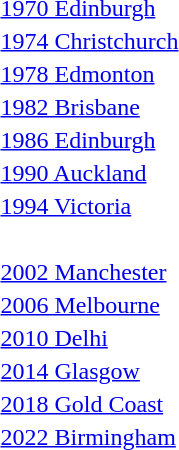<table>
<tr>
<td><a href='#'>1970 Edinburgh</a></td>
<td></td>
<td></td>
<td></td>
</tr>
<tr>
<td><a href='#'>1974 Christchurch</a></td>
<td></td>
<td></td>
<td></td>
</tr>
<tr>
<td><a href='#'>1978 Edmonton</a></td>
<td></td>
<td></td>
<td></td>
</tr>
<tr>
<td><a href='#'>1982 Brisbane</a></td>
<td></td>
<td></td>
<td></td>
</tr>
<tr>
<td><a href='#'>1986 Edinburgh</a></td>
<td></td>
<td></td>
<td></td>
</tr>
<tr>
<td><a href='#'>1990 Auckland</a></td>
<td></td>
<td></td>
<td></td>
</tr>
<tr>
<td><a href='#'>1994 Victoria</a></td>
<td></td>
<td></td>
<td></td>
</tr>
<tr>
<td><br></td>
<td></td>
<td></td>
<td></td>
</tr>
<tr>
<td><a href='#'>2002 Manchester</a><br></td>
<td></td>
<td></td>
<td></td>
</tr>
<tr>
<td><a href='#'>2006 Melbourne</a><br></td>
<td></td>
<td></td>
<td></td>
</tr>
<tr>
<td><a href='#'>2010 Delhi</a><br></td>
<td></td>
<td></td>
<td></td>
</tr>
<tr>
<td><a href='#'>2014 Glasgow</a><br></td>
<td></td>
<td></td>
<td></td>
</tr>
<tr>
<td><a href='#'>2018 Gold Coast</a><br></td>
<td></td>
<td></td>
<td></td>
</tr>
<tr>
<td><a href='#'>2022 Birmingham</a><br></td>
<td></td>
<td></td>
<td></td>
</tr>
</table>
